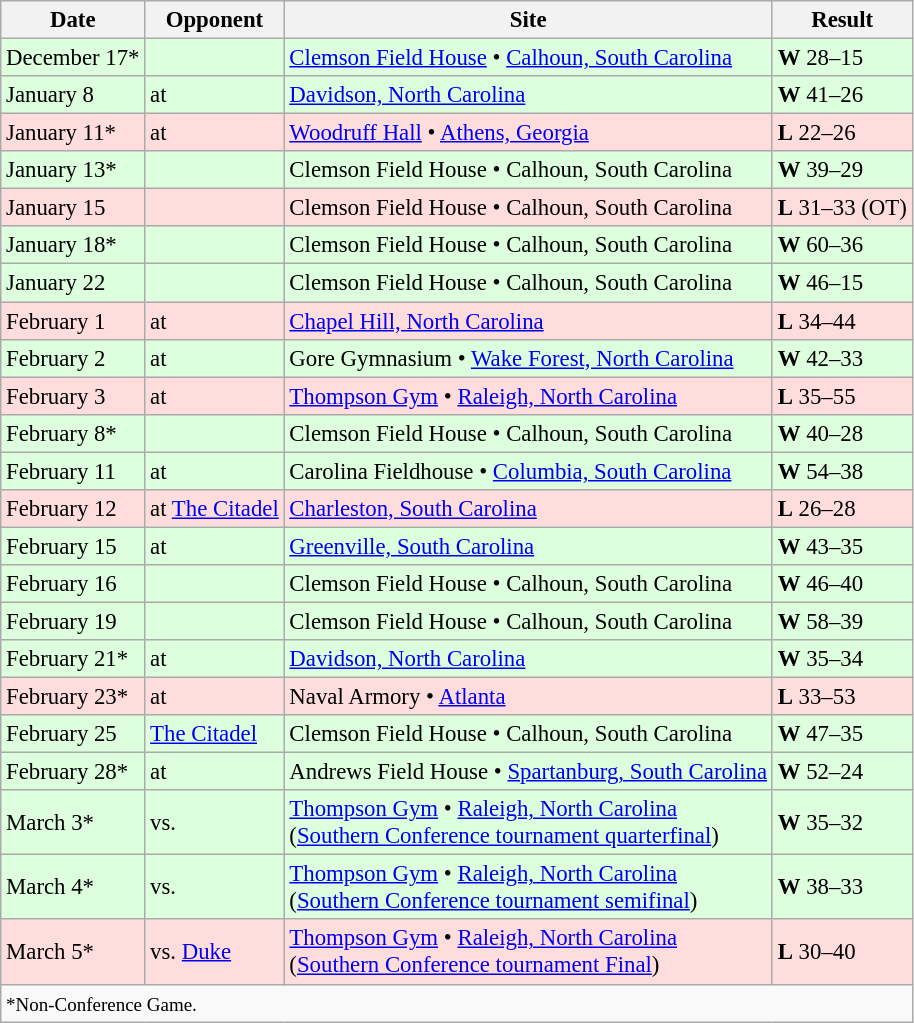<table class="wikitable" style="font-size:95%;">
<tr>
<th>Date</th>
<th>Opponent</th>
<th>Site</th>
<th>Result</th>
</tr>
<tr style="background: #ddffdd;">
<td>December 17*</td>
<td></td>
<td><a href='#'>Clemson Field House</a> • <a href='#'>Calhoun, South Carolina</a></td>
<td><strong>W</strong> 28–15</td>
</tr>
<tr style="background: #ddffdd;">
<td>January 8</td>
<td>at </td>
<td><a href='#'>Davidson, North Carolina</a></td>
<td><strong>W</strong> 41–26</td>
</tr>
<tr style="background: #ffdddd;">
<td>January 11*</td>
<td>at </td>
<td><a href='#'>Woodruff Hall</a> • <a href='#'>Athens, Georgia</a></td>
<td><strong>L</strong> 22–26</td>
</tr>
<tr style="background: #ddffdd;">
<td>January 13*</td>
<td></td>
<td>Clemson Field House • Calhoun, South Carolina</td>
<td><strong>W</strong> 39–29</td>
</tr>
<tr style="background: #ffdddd;">
<td>January 15</td>
<td></td>
<td>Clemson Field House • Calhoun, South Carolina</td>
<td><strong>L</strong> 31–33 (OT)</td>
</tr>
<tr style="background: #ddffdd;">
<td>January 18*</td>
<td></td>
<td>Clemson Field House • Calhoun, South Carolina</td>
<td><strong>W</strong> 60–36</td>
</tr>
<tr style="background: #ddffdd;">
<td>January 22</td>
<td></td>
<td>Clemson Field House • Calhoun, South Carolina</td>
<td><strong>W</strong> 46–15</td>
</tr>
<tr style="background: #ffdddd;">
<td>February 1</td>
<td>at </td>
<td><a href='#'>Chapel Hill, North Carolina</a></td>
<td><strong>L</strong> 34–44</td>
</tr>
<tr style="background: #ddffdd;">
<td>February 2</td>
<td>at </td>
<td>Gore Gymnasium • <a href='#'>Wake Forest, North Carolina</a></td>
<td><strong>W</strong> 42–33</td>
</tr>
<tr style="background: #ffdddd;">
<td>February 3</td>
<td>at </td>
<td><a href='#'>Thompson Gym</a> • <a href='#'>Raleigh, North Carolina</a></td>
<td><strong>L</strong> 35–55</td>
</tr>
<tr style="background: #ddffdd;">
<td>February 8*</td>
<td></td>
<td>Clemson Field House • Calhoun, South Carolina</td>
<td><strong>W</strong> 40–28</td>
</tr>
<tr style="background: #ddffdd;">
<td>February 11</td>
<td>at </td>
<td>Carolina Fieldhouse • <a href='#'>Columbia, South Carolina</a></td>
<td><strong>W</strong> 54–38</td>
</tr>
<tr style="background: #ffdddd;">
<td>February 12</td>
<td>at <a href='#'>The Citadel</a></td>
<td><a href='#'>Charleston, South Carolina</a></td>
<td><strong>L</strong> 26–28</td>
</tr>
<tr style="background: #ddffdd;">
<td>February 15</td>
<td>at </td>
<td><a href='#'>Greenville, South Carolina</a></td>
<td><strong>W</strong> 43–35</td>
</tr>
<tr style="background: #ddffdd;">
<td>February 16</td>
<td></td>
<td>Clemson Field House • Calhoun, South Carolina</td>
<td><strong>W</strong> 46–40</td>
</tr>
<tr style="background: #ddffdd;">
<td>February 19</td>
<td></td>
<td>Clemson Field House • Calhoun, South Carolina</td>
<td><strong>W</strong> 58–39</td>
</tr>
<tr style="background: #ddffdd;">
<td>February 21*</td>
<td>at </td>
<td><a href='#'>Davidson, North Carolina</a></td>
<td><strong>W</strong> 35–34</td>
</tr>
<tr style="background: #ffdddd;">
<td>February 23*</td>
<td>at </td>
<td>Naval Armory • <a href='#'>Atlanta</a></td>
<td><strong>L</strong> 33–53</td>
</tr>
<tr style="background: #ddffdd;">
<td>February 25</td>
<td><a href='#'>The Citadel</a></td>
<td>Clemson Field House • Calhoun, South Carolina</td>
<td><strong>W</strong> 47–35</td>
</tr>
<tr style="background: #ddffdd;">
<td>February 28*</td>
<td>at </td>
<td>Andrews Field House • <a href='#'>Spartanburg, South Carolina</a></td>
<td><strong>W</strong> 52–24</td>
</tr>
<tr style="background: #ddffdd;">
<td>March 3*</td>
<td>vs. </td>
<td><a href='#'>Thompson Gym</a> • <a href='#'>Raleigh, North Carolina</a><br>(<a href='#'>Southern Conference tournament quarterfinal</a>)</td>
<td><strong>W</strong> 35–32</td>
</tr>
<tr style="background: #ddffdd;">
<td>March 4*</td>
<td>vs. </td>
<td><a href='#'>Thompson Gym</a> • <a href='#'>Raleigh, North Carolina</a><br>(<a href='#'>Southern Conference tournament semifinal</a>)</td>
<td><strong>W</strong> 38–33</td>
</tr>
<tr style="background: #ffdddd;">
<td>March 5*</td>
<td>vs. <a href='#'>Duke</a></td>
<td><a href='#'>Thompson Gym</a> • <a href='#'>Raleigh, North Carolina</a><br>(<a href='#'>Southern Conference tournament Final</a>)</td>
<td><strong>L</strong> 30–40</td>
</tr>
<tr style="background:#f9f9f9;">
<td colspan=4><small>*Non-Conference Game.</small></td>
</tr>
</table>
